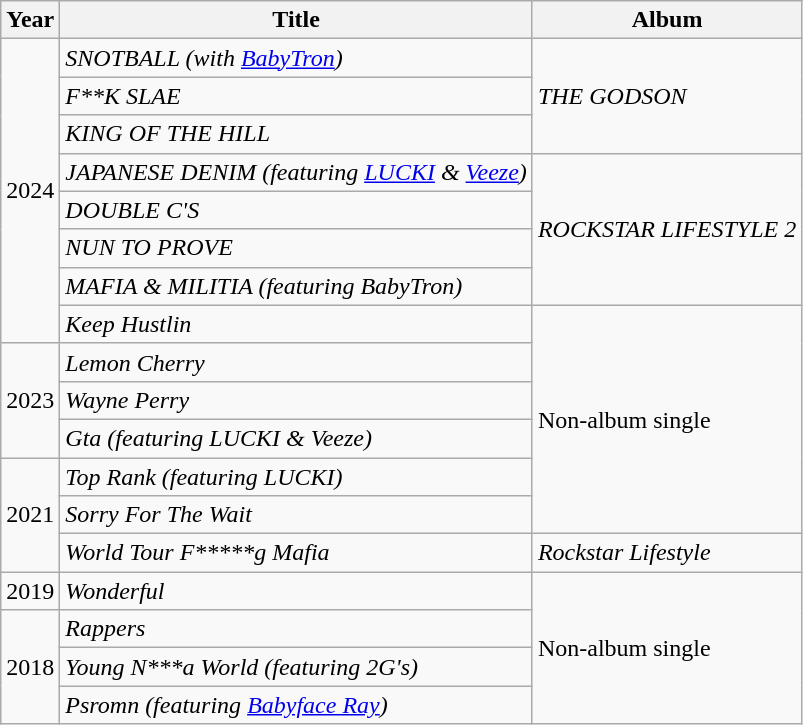<table class="wikitable">
<tr>
<th>Year</th>
<th>Title</th>
<th>Album</th>
</tr>
<tr>
<td rowspan="8">2024</td>
<td><em>SNOTBALL (with <a href='#'>BabyTron</a>)</em></td>
<td rowspan="3"><em>THE GODSON</em></td>
</tr>
<tr>
<td><em>F**K SLAE</em></td>
</tr>
<tr>
<td><em>KING OF THE HILL</em></td>
</tr>
<tr>
<td><em>JAPANESE DENIM (featuring <a href='#'>LUCKI</a> & <a href='#'>Veeze</a>)</em></td>
<td rowspan="4"><em>ROCKSTAR LIFESTYLE 2</em></td>
</tr>
<tr>
<td><em>DOUBLE C'S</em></td>
</tr>
<tr>
<td><em>NUN TO PROVE</em></td>
</tr>
<tr>
<td><em>MAFIA & MILITIA (featuring BabyTron)</em></td>
</tr>
<tr>
<td><em>Keep Hustlin</em></td>
<td rowspan="6">Non-album single</td>
</tr>
<tr>
<td rowspan="3">2023</td>
<td><em>Lemon Cherry</em></td>
</tr>
<tr>
<td><em>Wayne Perry</em></td>
</tr>
<tr>
<td><em>Gta (featuring LUCKI & Veeze)</em></td>
</tr>
<tr>
<td rowspan="3">2021</td>
<td><em>Top Rank (featuring LUCKI)</em></td>
</tr>
<tr>
<td><em>Sorry For The Wait</em></td>
</tr>
<tr>
<td><em>World Tour F*****g Mafia</em></td>
<td><em>Rockstar Lifestyle</em></td>
</tr>
<tr>
<td>2019</td>
<td><em>Wonderful</em></td>
<td rowspan="4">Non-album single</td>
</tr>
<tr>
<td rowspan="3">2018</td>
<td><em>Rappers</em></td>
</tr>
<tr>
<td><em>Young N***a World (featuring 2G's)</em></td>
</tr>
<tr>
<td><em>Psromn (featuring <a href='#'>Babyface Ray</a>)</em></td>
</tr>
</table>
